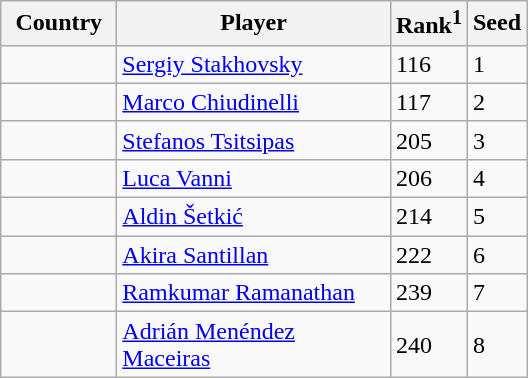<table class="sortable wikitable">
<tr>
<th width="70">Country</th>
<th width="175">Player</th>
<th>Rank<sup>1</sup></th>
<th>Seed</th>
</tr>
<tr>
<td></td>
<td><a href='#'>Sergiy Stakhovsky</a></td>
<td>116</td>
<td>1</td>
</tr>
<tr>
<td></td>
<td><a href='#'>Marco Chiudinelli</a></td>
<td>117</td>
<td>2</td>
</tr>
<tr>
<td></td>
<td><a href='#'>Stefanos Tsitsipas</a></td>
<td>205</td>
<td>3</td>
</tr>
<tr>
<td></td>
<td><a href='#'>Luca Vanni</a></td>
<td>206</td>
<td>4</td>
</tr>
<tr>
<td></td>
<td><a href='#'>Aldin Šetkić</a></td>
<td>214</td>
<td>5</td>
</tr>
<tr>
<td></td>
<td><a href='#'>Akira Santillan</a></td>
<td>222</td>
<td>6</td>
</tr>
<tr>
<td></td>
<td><a href='#'>Ramkumar Ramanathan</a></td>
<td>239</td>
<td>7</td>
</tr>
<tr>
<td></td>
<td><a href='#'>Adrián Menéndez Maceiras</a></td>
<td>240</td>
<td>8</td>
</tr>
</table>
